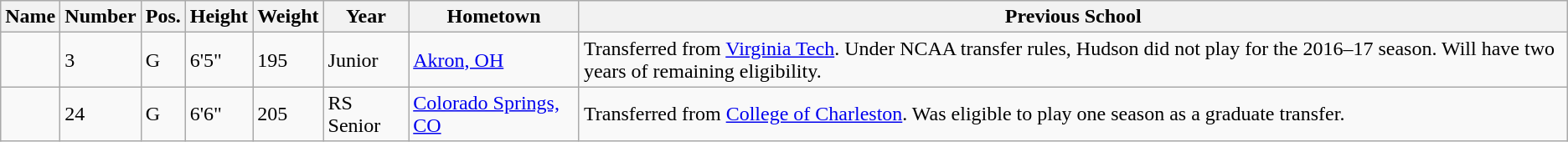<table class="wikitable sortable" border="1">
<tr>
<th>Name</th>
<th>Number</th>
<th>Pos.</th>
<th>Height</th>
<th>Weight</th>
<th>Year</th>
<th>Hometown</th>
<th class="unsortable">Previous School</th>
</tr>
<tr>
<td></td>
<td>3</td>
<td>G</td>
<td>6'5"</td>
<td>195</td>
<td>Junior</td>
<td><a href='#'>Akron, OH</a></td>
<td>Transferred from <a href='#'>Virginia Tech</a>. Under NCAA transfer rules, Hudson did not play for the 2016–17 season. Will have two years of remaining eligibility.</td>
</tr>
<tr>
<td></td>
<td>24</td>
<td>G</td>
<td>6'6"</td>
<td>205</td>
<td>RS Senior</td>
<td><a href='#'>Colorado Springs, CO</a></td>
<td>Transferred from <a href='#'>College of Charleston</a>. Was eligible to play one season as a graduate transfer.</td>
</tr>
</table>
